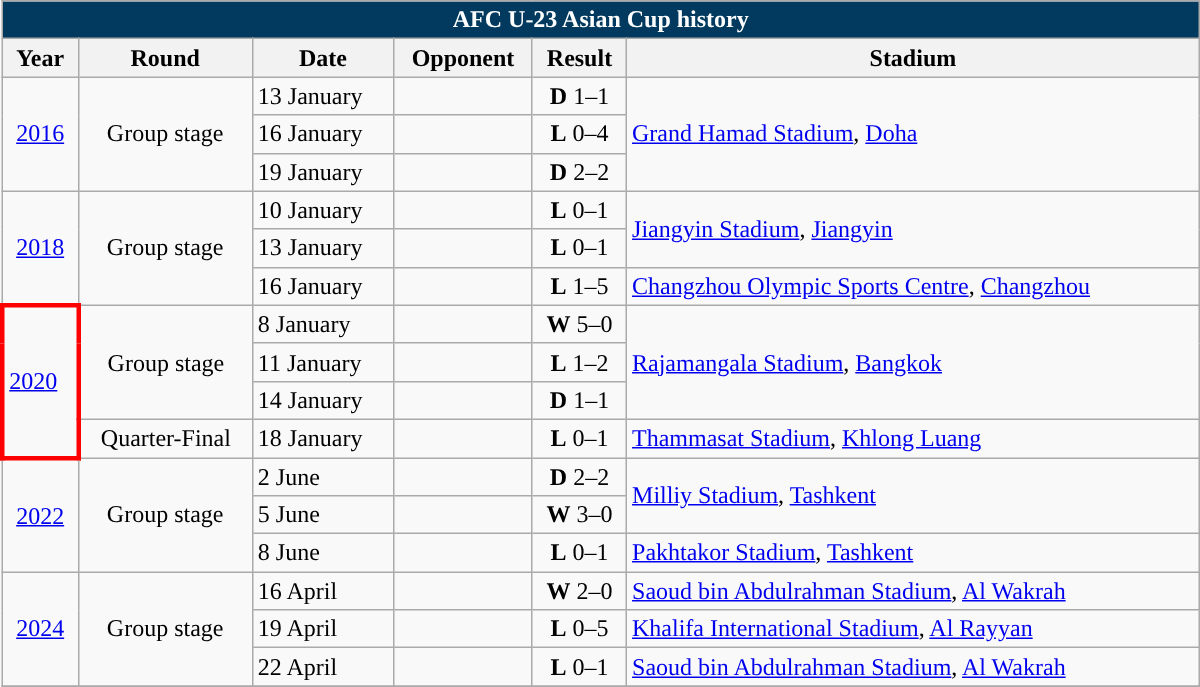<table class="wikitable" style="text-align: center; font-size:100%; width: 800px">
<tr>
<th colspan="6" style="background: #013A5E; color: #FFFFFF;">AFC U-23 Asian Cup history</th>
</tr>
<tr>
<th>Year</th>
<th>Round</th>
<th>Date</th>
<th>Opponent</th>
<th>Result</th>
<th>Stadium</th>
</tr>
<tr>
<td rowspan=3> <a href='#'>2016</a></td>
<td rowspan=3>Group stage</td>
<td style="text-align:left">13 January</td>
<td style="text-align:left"></td>
<td><strong>D</strong> 1–1</td>
<td rowspan=3 style="text-align:left"><a href='#'>Grand Hamad Stadium</a>, <a href='#'>Doha</a></td>
</tr>
<tr>
<td style="text-align:left">16 January</td>
<td style="text-align:left"></td>
<td><strong>L</strong> 0–4</td>
</tr>
<tr>
<td style="text-align:left">19 January</td>
<td style="text-align:left"></td>
<td><strong>D</strong> 2–2</td>
</tr>
<tr>
<td rowspan=3> <a href='#'>2018</a></td>
<td rowspan=3>Group stage</td>
<td style="text-align:left">10 January</td>
<td style="text-align:left"></td>
<td><strong>L</strong> 0–1</td>
<td rowspan=2 style="text-align:left"><a href='#'>Jiangyin Stadium</a>, <a href='#'>Jiangyin</a></td>
</tr>
<tr>
<td style="text-align:left">13 January</td>
<td style="text-align:left"></td>
<td><strong>L</strong> 0–1</td>
</tr>
<tr>
<td style="text-align:left">16 January</td>
<td style="text-align:left"></td>
<td><strong>L</strong> 1–5</td>
<td style="text-align:left"><a href='#'>Changzhou Olympic Sports Centre</a>, <a href='#'>Changzhou</a></td>
</tr>
<tr>
<td rowspan=4 style="text-align: left; border: 3px solid red"> <a href='#'>2020</a></td>
<td rowspan=3>Group stage</td>
<td style="text-align:left">8 January</td>
<td style="text-align:left"></td>
<td><strong>W</strong> 5–0</td>
<td rowspan=3 style="text-align:left"><a href='#'>Rajamangala Stadium</a>, <a href='#'>Bangkok</a></td>
</tr>
<tr>
<td style="text-align:left">11 January</td>
<td style="text-align:left"></td>
<td><strong>L</strong> 1–2</td>
</tr>
<tr>
<td style="text-align:left">14 January</td>
<td style="text-align:left"></td>
<td><strong>D</strong> 1–1</td>
</tr>
<tr>
<td>Quarter-Final</td>
<td style="text-align:left">18 January</td>
<td style="text-align:left"></td>
<td><strong>L</strong> 0–1</td>
<td style="text-align:left"><a href='#'>Thammasat Stadium</a>, <a href='#'>Khlong Luang</a></td>
</tr>
<tr>
<td rowspan=3> <a href='#'>2022</a></td>
<td rowspan=3>Group stage</td>
<td style="text-align:left">2 June</td>
<td style="text-align:left"></td>
<td><strong>D</strong> 2–2</td>
<td rowspan=2 style="text-align:left"><a href='#'>Milliy Stadium</a>, <a href='#'>Tashkent</a></td>
</tr>
<tr>
<td style="text-align:left">5 June</td>
<td style="text-align:left"></td>
<td><strong>W</strong> 3–0</td>
</tr>
<tr>
<td style="text-align:left">8 June</td>
<td style="text-align:left"></td>
<td><strong>L</strong> 0–1</td>
<td style="text-align:left"><a href='#'>Pakhtakor Stadium</a>, <a href='#'>Tashkent</a></td>
</tr>
<tr>
<td rowspan=3> <a href='#'>2024</a></td>
<td rowspan=3>Group stage</td>
<td style="text-align:left">16 April</td>
<td style="text-align:left"></td>
<td><strong>W</strong> 2–0</td>
<td style="text-align:left"><a href='#'>Saoud bin Abdulrahman Stadium</a>, <a href='#'>Al Wakrah</a></td>
</tr>
<tr>
<td style="text-align:left">19 April</td>
<td style="text-align:left"></td>
<td><strong>L</strong> 0–5</td>
<td style="text-align:left"><a href='#'>Khalifa International Stadium</a>, <a href='#'>Al Rayyan</a></td>
</tr>
<tr>
<td style="text-align:left">22 April</td>
<td style="text-align:left"></td>
<td><strong>L</strong> 0–1</td>
<td style="text-align:left"><a href='#'>Saoud bin Abdulrahman Stadium</a>, <a href='#'>Al Wakrah</a></td>
</tr>
<tr>
</tr>
</table>
